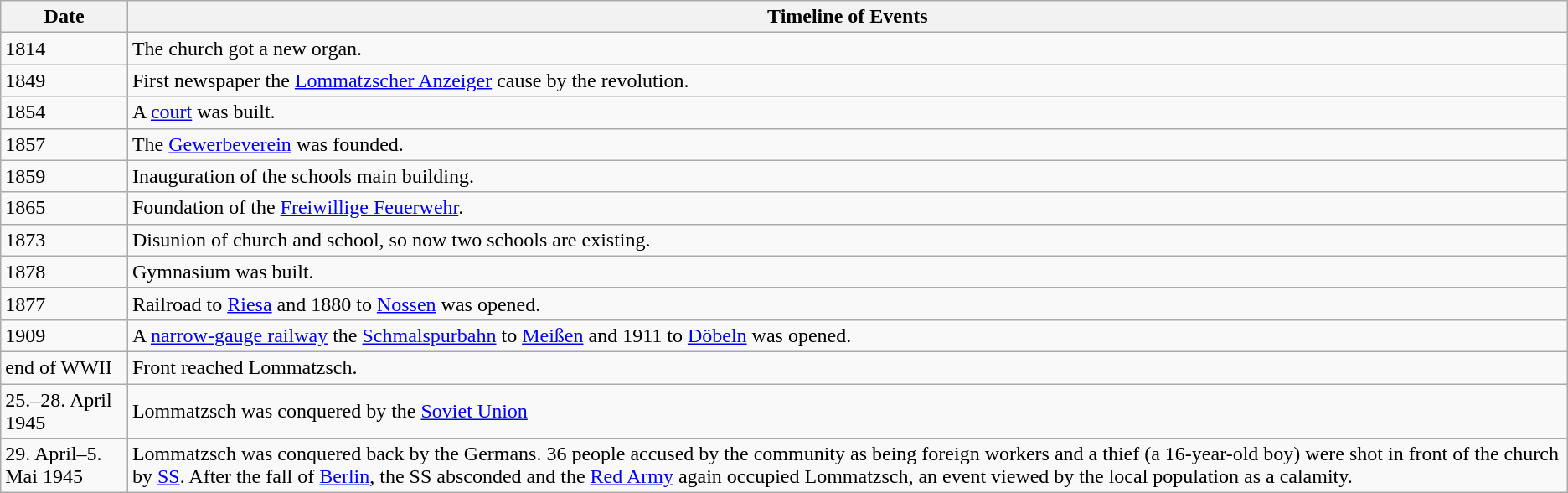<table class="wikitable">
<tr>
<th>Date</th>
<th>Timeline of Events</th>
</tr>
<tr>
<td>1814</td>
<td>The church got a new organ.</td>
</tr>
<tr>
<td>1849</td>
<td>First newspaper the <a href='#'>Lommatzscher Anzeiger</a> cause by the revolution.</td>
</tr>
<tr>
<td>1854</td>
<td>A <a href='#'>court</a> was built.</td>
</tr>
<tr>
<td>1857</td>
<td>The <a href='#'>Gewerbeverein</a> was founded.</td>
</tr>
<tr>
<td>1859</td>
<td>Inauguration of the schools main building.</td>
</tr>
<tr>
<td>1865</td>
<td>Foundation of the <a href='#'>Freiwillige Feuerwehr</a>.</td>
</tr>
<tr>
<td>1873</td>
<td>Disunion of church and school, so now two schools are existing.</td>
</tr>
<tr>
<td>1878</td>
<td>Gymnasium was built.</td>
</tr>
<tr>
<td>1877</td>
<td>Railroad to <a href='#'>Riesa</a> and 1880 to <a href='#'>Nossen</a> was opened.</td>
</tr>
<tr>
<td>1909</td>
<td>A <a href='#'>narrow-gauge railway</a> the <a href='#'>Schmalspurbahn</a> to <a href='#'>Meißen</a> and 1911 to <a href='#'>Döbeln</a> was opened.</td>
</tr>
<tr>
<td>end of WWII</td>
<td>Front reached Lommatzsch.</td>
</tr>
<tr>
<td>25.–28. April 1945</td>
<td>Lommatzsch was conquered by the <a href='#'>Soviet Union</a></td>
</tr>
<tr>
<td>29. April–5. Mai 1945</td>
<td>Lommatzsch was conquered back by the Germans. 36 people accused by the community as being foreign workers and a thief (a 16-year-old boy) were shot in front of the church by <a href='#'>SS</a>. After the fall of <a href='#'>Berlin</a>, the SS absconded and the <a href='#'>Red Army</a> again occupied Lommatzsch, an event viewed by the local population as a calamity.</td>
</tr>
</table>
